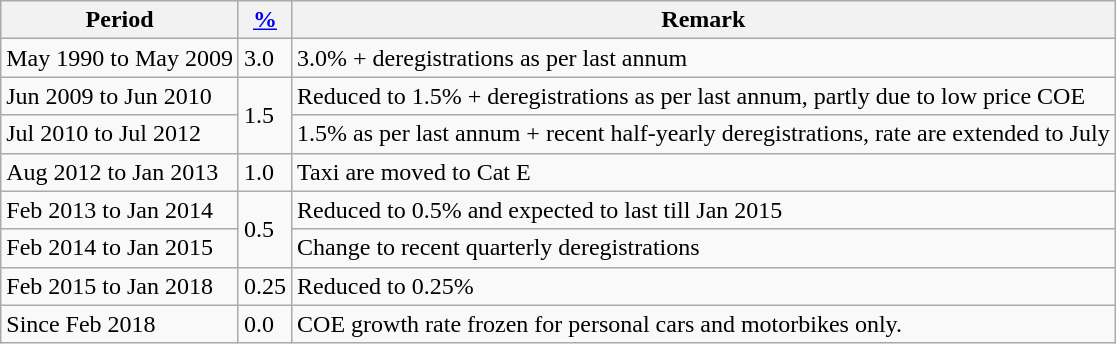<table class="wikitable">
<tr>
<th>Period</th>
<th><a href='#'>%</a></th>
<th>Remark</th>
</tr>
<tr>
<td>May 1990 to May 2009</td>
<td>3.0</td>
<td>3.0% + deregistrations as per last annum</td>
</tr>
<tr>
<td>Jun 2009 to Jun 2010</td>
<td rowspan="2">1.5</td>
<td>Reduced to 1.5% + deregistrations as per last annum, partly due to low price COE</td>
</tr>
<tr>
<td>Jul 2010 to Jul 2012</td>
<td>1.5%  as per last annum + recent half-yearly deregistrations, rate are extended to July</td>
</tr>
<tr>
<td>Aug 2012 to Jan 2013</td>
<td>1.0</td>
<td>Taxi are moved to Cat E</td>
</tr>
<tr>
<td>Feb 2013 to Jan 2014</td>
<td rowspan="2">0.5</td>
<td>Reduced to 0.5% and expected to last till Jan 2015</td>
</tr>
<tr>
<td>Feb 2014 to Jan 2015</td>
<td>Change to recent quarterly deregistrations</td>
</tr>
<tr>
<td>Feb 2015 to Jan 2018</td>
<td>0.25</td>
<td>Reduced to 0.25%</td>
</tr>
<tr>
<td>Since Feb 2018</td>
<td>0.0</td>
<td>COE growth rate frozen for personal cars and motorbikes only.</td>
</tr>
</table>
